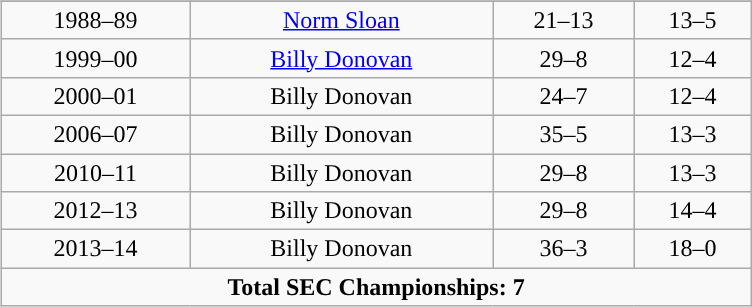<table border="0" style="width:50%;">
<tr>
<td valign="top"><br><table class="wikitable" style="width:80%;">
<tr>
</tr>
<tr style="text-align:center;">
<td>1988–89</td>
<td><a href='#'>Norm Sloan</a></td>
<td>21–13</td>
<td>13–5</td>
</tr>
<tr style="text-align:center;">
<td>1999–00</td>
<td><a href='#'>Billy Donovan</a></td>
<td>29–8</td>
<td>12–4</td>
</tr>
<tr style="text-align:center;">
<td>2000–01</td>
<td>Billy Donovan</td>
<td>24–7</td>
<td>12–4</td>
</tr>
<tr style="text-align:center;">
<td>2006–07</td>
<td>Billy Donovan</td>
<td>35–5</td>
<td>13–3</td>
</tr>
<tr style="text-align:center;">
<td>2010–11</td>
<td>Billy Donovan</td>
<td>29–8</td>
<td>13–3</td>
</tr>
<tr style="text-align:center;">
<td>2012–13</td>
<td>Billy Donovan</td>
<td>29–8</td>
<td>14–4</td>
</tr>
<tr style="text-align:center;">
<td>2013–14</td>
<td>Billy Donovan</td>
<td>36–3</td>
<td>18–0</td>
</tr>
<tr style="text-align:center; ">
<td colspan="4"><strong>Total SEC Championships: 7</strong></td>
</tr>
</table>
</td>
</tr>
</table>
